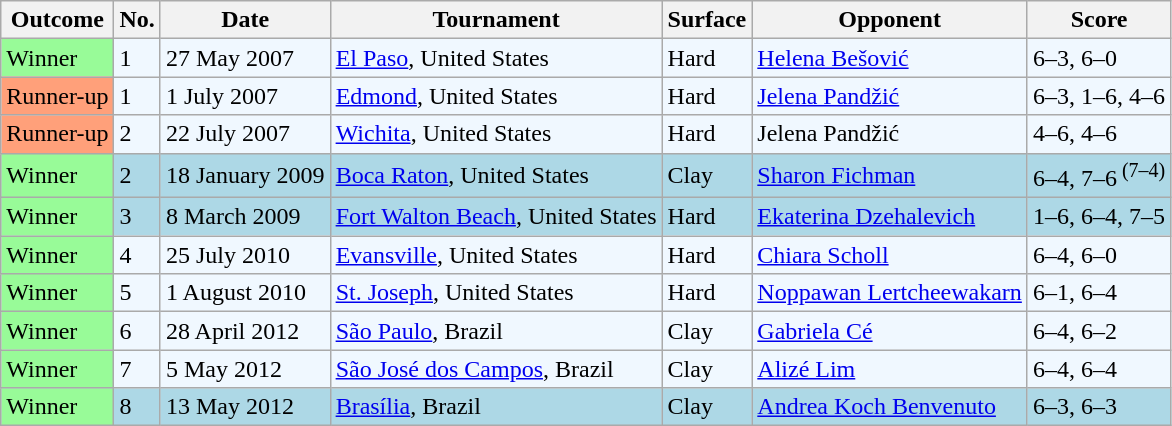<table class="sortable wikitable">
<tr>
<th>Outcome</th>
<th>No.</th>
<th>Date</th>
<th>Tournament</th>
<th>Surface</th>
<th>Opponent</th>
<th class="unsortable">Score</th>
</tr>
<tr bgcolor="#f0f8ff">
<td bgcolor="98FB98">Winner</td>
<td>1</td>
<td>27 May 2007</td>
<td><a href='#'>El Paso</a>, United States</td>
<td>Hard</td>
<td> <a href='#'>Helena Bešović</a></td>
<td>6–3, 6–0</td>
</tr>
<tr bgcolor="#f0f8ff">
<td bgcolor="FFA07A">Runner-up</td>
<td>1</td>
<td>1 July 2007</td>
<td><a href='#'>Edmond</a>, United States</td>
<td>Hard</td>
<td> <a href='#'>Jelena Pandžić</a></td>
<td>6–3, 1–6, 4–6</td>
</tr>
<tr bgcolor="#f0f8ff">
<td bgcolor="FFA07A">Runner-up</td>
<td>2</td>
<td>22 July 2007</td>
<td><a href='#'>Wichita</a>, United States</td>
<td>Hard</td>
<td> Jelena Pandžić</td>
<td>4–6, 4–6</td>
</tr>
<tr bgcolor="lightblue">
<td bgcolor="98FB98">Winner</td>
<td>2</td>
<td>18 January 2009</td>
<td><a href='#'>Boca Raton</a>, United States</td>
<td>Clay</td>
<td> <a href='#'>Sharon Fichman</a></td>
<td>6–4, 7–6<sup> (7–4) </sup></td>
</tr>
<tr bgcolor="lightblue">
<td bgcolor="98FB98">Winner</td>
<td>3</td>
<td>8 March 2009</td>
<td><a href='#'>Fort Walton Beach</a>, United States</td>
<td>Hard</td>
<td> <a href='#'>Ekaterina Dzehalevich</a></td>
<td>1–6, 6–4, 7–5</td>
</tr>
<tr bgcolor="#f0f8ff">
<td bgcolor="98FB98">Winner</td>
<td>4</td>
<td>25 July 2010</td>
<td><a href='#'>Evansville</a>, United States</td>
<td>Hard</td>
<td> <a href='#'>Chiara Scholl</a></td>
<td>6–4, 6–0</td>
</tr>
<tr bgcolor="#f0f8ff">
<td bgcolor="98FB98">Winner</td>
<td>5</td>
<td>1 August 2010</td>
<td><a href='#'>St. Joseph</a>, United States</td>
<td>Hard</td>
<td> <a href='#'>Noppawan Lertcheewakarn</a></td>
<td>6–1, 6–4</td>
</tr>
<tr bgcolor="#f0f8ff">
<td bgcolor="98FB98">Winner</td>
<td>6</td>
<td>28 April 2012</td>
<td><a href='#'>São Paulo</a>, Brazil</td>
<td>Clay</td>
<td> <a href='#'>Gabriela Cé</a></td>
<td>6–4, 6–2</td>
</tr>
<tr bgcolor="#f0f8ff">
<td bgcolor="98FB98">Winner</td>
<td>7</td>
<td>5 May 2012</td>
<td><a href='#'>São José dos Campos</a>, Brazil</td>
<td>Clay</td>
<td> <a href='#'>Alizé Lim</a></td>
<td>6–4, 6–4</td>
</tr>
<tr bgcolor="lightblue">
<td bgcolor="98FB98">Winner</td>
<td>8</td>
<td>13 May 2012</td>
<td><a href='#'>Brasília</a>, Brazil</td>
<td>Clay</td>
<td> <a href='#'>Andrea Koch Benvenuto</a></td>
<td>6–3, 6–3</td>
</tr>
</table>
